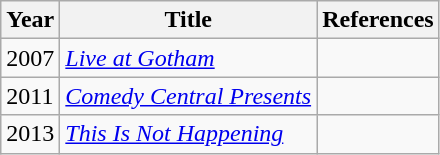<table class="wikitable sortable">
<tr>
<th>Year</th>
<th>Title</th>
<th role="">References</th>
</tr>
<tr>
<td>2007</td>
<td><em><a href='#'>Live at Gotham</a></em></td>
<td></td>
</tr>
<tr>
<td>2011</td>
<td><em><a href='#'>Comedy Central Presents</a></em></td>
<td></td>
</tr>
<tr>
<td>2013</td>
<td><em><a href='#'>This Is Not Happening</a></em></td>
<td></td>
</tr>
</table>
